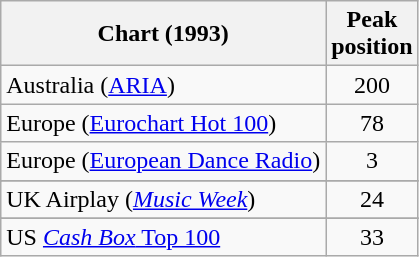<table class="wikitable">
<tr>
<th align="left">Chart (1993)</th>
<th align="center">Peak<br>position</th>
</tr>
<tr>
<td>Australia (<a href='#'>ARIA</a>)</td>
<td align="center">200</td>
</tr>
<tr>
<td>Europe (<a href='#'>Eurochart Hot 100</a>)</td>
<td align="center">78</td>
</tr>
<tr>
<td>Europe (<a href='#'>European Dance Radio</a>)</td>
<td align="center">3</td>
</tr>
<tr>
</tr>
<tr>
<td>UK Airplay (<em><a href='#'>Music Week</a></em>)</td>
<td align="center">24</td>
</tr>
<tr>
</tr>
<tr>
</tr>
<tr>
</tr>
<tr>
<td>US <a href='#'><em>Cash Box</em> Top 100</a></td>
<td align="center">33</td>
</tr>
</table>
